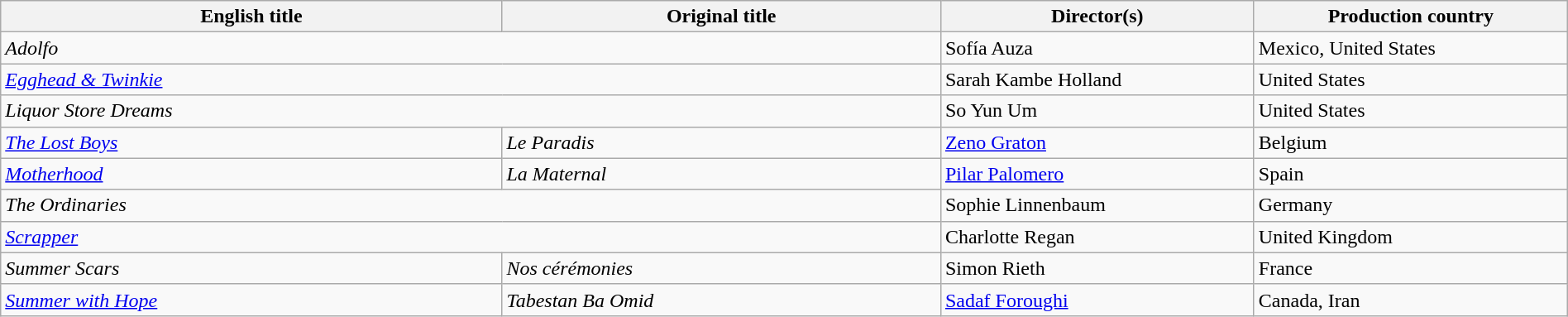<table class="wikitable" width=100%>
<tr>
<th scope="col" width="32%">English title</th>
<th scope="col" width="28%">Original title</th>
<th scope="col" width="20%">Director(s)</th>
<th scope="col" width="20%">Production country</th>
</tr>
<tr>
<td colspan=2><em>Adolfo</em></td>
<td>Sofía Auza</td>
<td>Mexico, United States</td>
</tr>
<tr>
<td colspan=2><em><a href='#'>Egghead & Twinkie</a></em></td>
<td>Sarah Kambe Holland</td>
<td>United States</td>
</tr>
<tr>
<td colspan=2><em>Liquor Store Dreams</em></td>
<td>So Yun Um</td>
<td>United States</td>
</tr>
<tr>
<td><em><a href='#'>The Lost Boys</a></em></td>
<td><em>Le Paradis</em></td>
<td><a href='#'>Zeno Graton</a></td>
<td>Belgium</td>
</tr>
<tr>
<td><em><a href='#'>Motherhood</a></em></td>
<td><em>La Maternal</em></td>
<td><a href='#'>Pilar Palomero</a></td>
<td>Spain</td>
</tr>
<tr>
<td colspan=2><em>The Ordinaries</em></td>
<td>Sophie Linnenbaum</td>
<td>Germany</td>
</tr>
<tr>
<td colspan=2><em><a href='#'>Scrapper</a></em></td>
<td>Charlotte Regan</td>
<td>United Kingdom</td>
</tr>
<tr>
<td><em>Summer Scars</em></td>
<td><em>Nos cérémonies</em></td>
<td>Simon Rieth</td>
<td>France</td>
</tr>
<tr>
<td><em><a href='#'>Summer with Hope</a></em></td>
<td><em>Tabestan Ba Omid</em></td>
<td><a href='#'>Sadaf Foroughi</a></td>
<td>Canada, Iran</td>
</tr>
</table>
